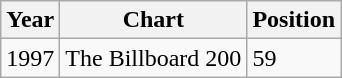<table class="wikitable">
<tr>
<th align="left">Year</th>
<th align="left">Chart</th>
<th align="left">Position</th>
</tr>
<tr>
<td align="left">1997</td>
<td align="left">The Billboard 200</td>
<td align="left">59</td>
</tr>
</table>
